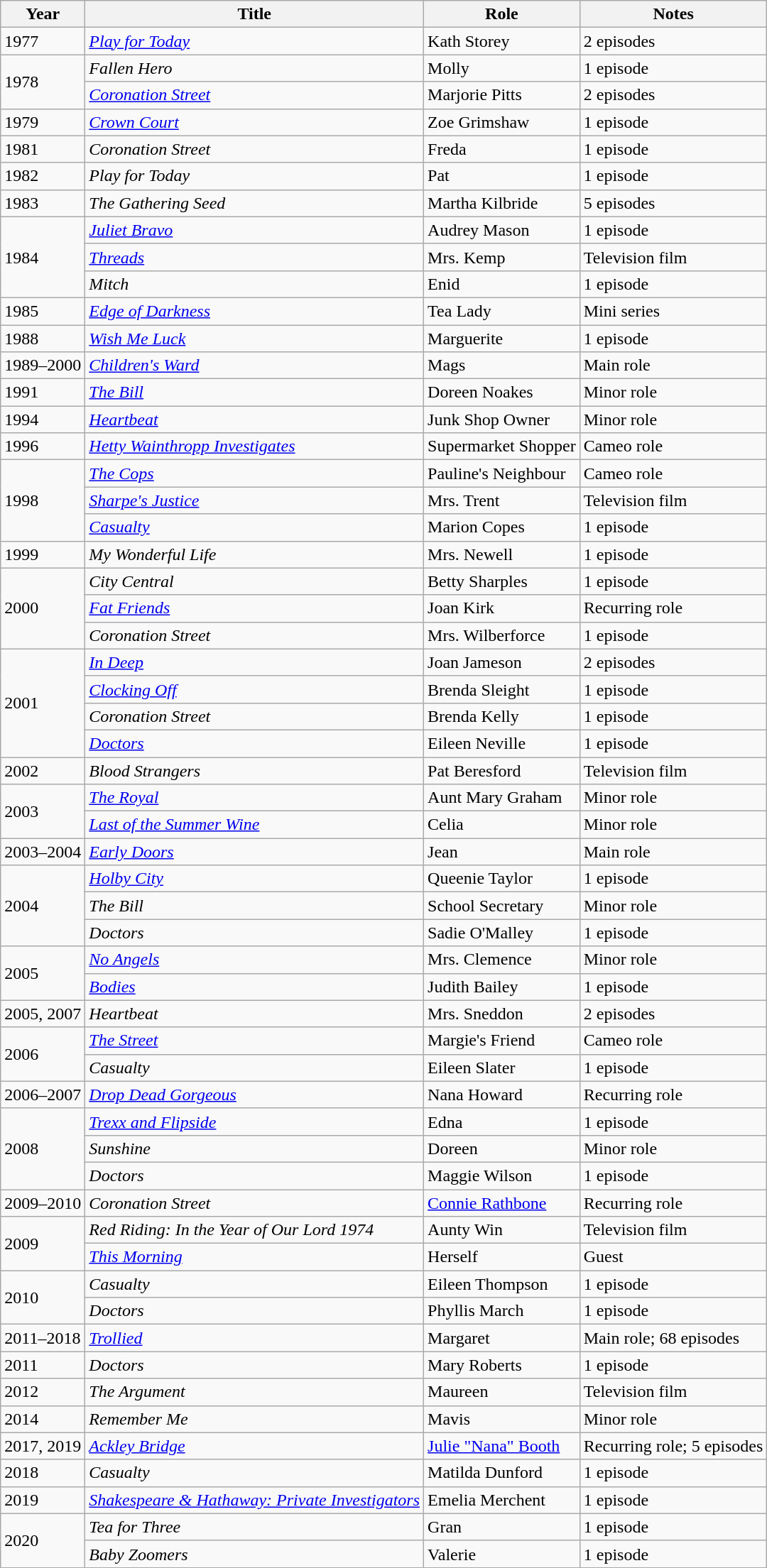<table class="wikitable sortable">
<tr>
<th>Year</th>
<th>Title</th>
<th>Role</th>
<th>Notes</th>
</tr>
<tr>
<td>1977</td>
<td><em><a href='#'>Play for Today</a></em></td>
<td>Kath Storey</td>
<td>2 episodes</td>
</tr>
<tr>
<td rowspan=2>1978</td>
<td><em>Fallen Hero</em></td>
<td>Molly</td>
<td>1 episode</td>
</tr>
<tr>
<td><em><a href='#'>Coronation Street</a></em></td>
<td>Marjorie Pitts</td>
<td>2 episodes</td>
</tr>
<tr>
<td>1979</td>
<td><em><a href='#'>Crown Court</a></em></td>
<td>Zoe Grimshaw</td>
<td>1 episode</td>
</tr>
<tr>
<td>1981</td>
<td><em>Coronation Street</em></td>
<td>Freda</td>
<td>1 episode</td>
</tr>
<tr>
<td>1982</td>
<td><em>Play for Today</em></td>
<td>Pat</td>
<td>1 episode</td>
</tr>
<tr>
<td>1983</td>
<td><em>The Gathering Seed</em></td>
<td>Martha Kilbride</td>
<td>5 episodes</td>
</tr>
<tr>
<td rowspan=3>1984</td>
<td><em><a href='#'>Juliet Bravo</a></em></td>
<td>Audrey Mason</td>
<td>1 episode</td>
</tr>
<tr>
<td><em><a href='#'>Threads</a></em></td>
<td>Mrs. Kemp</td>
<td>Television film</td>
</tr>
<tr>
<td><em>Mitch</em></td>
<td>Enid</td>
<td>1 episode</td>
</tr>
<tr>
<td>1985</td>
<td><em><a href='#'>Edge of Darkness</a></em></td>
<td>Tea Lady</td>
<td>Mini series</td>
</tr>
<tr>
<td>1988</td>
<td><em><a href='#'>Wish Me Luck</a></em></td>
<td>Marguerite</td>
<td>1 episode</td>
</tr>
<tr>
<td>1989–2000</td>
<td><em><a href='#'>Children's Ward</a></em></td>
<td>Mags</td>
<td>Main role</td>
</tr>
<tr>
<td>1991</td>
<td><em><a href='#'>The Bill</a></em></td>
<td>Doreen Noakes</td>
<td>Minor role</td>
</tr>
<tr>
<td>1994</td>
<td><em><a href='#'>Heartbeat</a></em></td>
<td>Junk Shop Owner</td>
<td>Minor role</td>
</tr>
<tr>
<td>1996</td>
<td><em><a href='#'>Hetty Wainthropp Investigates</a></em></td>
<td>Supermarket Shopper</td>
<td>Cameo role</td>
</tr>
<tr>
<td rowspan=3>1998</td>
<td><em><a href='#'>The Cops</a></em></td>
<td>Pauline's Neighbour</td>
<td>Cameo role</td>
</tr>
<tr>
<td><em><a href='#'>Sharpe's Justice</a></em></td>
<td>Mrs. Trent</td>
<td>Television film</td>
</tr>
<tr>
<td><em><a href='#'>Casualty</a></em></td>
<td>Marion Copes</td>
<td>1 episode</td>
</tr>
<tr>
<td>1999</td>
<td><em>My Wonderful Life</em></td>
<td>Mrs. Newell</td>
<td>1 episode</td>
</tr>
<tr>
<td rowspan=3>2000</td>
<td><em>City Central</em></td>
<td>Betty Sharples</td>
<td>1 episode</td>
</tr>
<tr>
<td><em><a href='#'>Fat Friends</a></em></td>
<td>Joan Kirk</td>
<td>Recurring role</td>
</tr>
<tr>
<td><em>Coronation Street</em></td>
<td>Mrs. Wilberforce</td>
<td>1 episode</td>
</tr>
<tr>
<td rowspan=4>2001</td>
<td><em><a href='#'>In Deep</a></em></td>
<td>Joan Jameson</td>
<td>2 episodes</td>
</tr>
<tr>
<td><em><a href='#'>Clocking Off</a></em></td>
<td>Brenda Sleight</td>
<td>1 episode</td>
</tr>
<tr>
<td><em>Coronation Street</em></td>
<td>Brenda Kelly</td>
<td>1 episode</td>
</tr>
<tr>
<td><em><a href='#'>Doctors</a></em></td>
<td>Eileen Neville</td>
<td>1 episode</td>
</tr>
<tr>
<td>2002</td>
<td><em>Blood Strangers</em></td>
<td>Pat Beresford</td>
<td>Television film</td>
</tr>
<tr>
<td rowspan=2>2003</td>
<td><em><a href='#'>The Royal</a></em></td>
<td>Aunt Mary Graham</td>
<td>Minor role</td>
</tr>
<tr>
<td><em><a href='#'>Last of the Summer Wine</a></em></td>
<td>Celia</td>
<td>Minor role</td>
</tr>
<tr>
<td>2003–2004</td>
<td><em><a href='#'>Early Doors</a></em></td>
<td>Jean</td>
<td>Main role</td>
</tr>
<tr>
<td rowspan=3>2004</td>
<td><em><a href='#'>Holby City</a></em></td>
<td>Queenie Taylor</td>
<td>1 episode</td>
</tr>
<tr>
<td><em>The Bill</em></td>
<td>School Secretary</td>
<td>Minor role</td>
</tr>
<tr>
<td><em>Doctors</em></td>
<td>Sadie O'Malley</td>
<td>1 episode</td>
</tr>
<tr>
<td rowspan=2>2005</td>
<td><em><a href='#'>No Angels</a></em></td>
<td>Mrs. Clemence</td>
<td>Minor role</td>
</tr>
<tr>
<td><em><a href='#'>Bodies</a></em></td>
<td>Judith Bailey</td>
<td>1 episode</td>
</tr>
<tr>
<td>2005, 2007</td>
<td><em>Heartbeat</em></td>
<td>Mrs. Sneddon</td>
<td>2 episodes</td>
</tr>
<tr>
<td rowspan=2>2006</td>
<td><em><a href='#'>The Street</a></em></td>
<td>Margie's Friend</td>
<td>Cameo role</td>
</tr>
<tr>
<td><em>Casualty</em></td>
<td>Eileen Slater</td>
<td>1 episode</td>
</tr>
<tr>
<td>2006–2007</td>
<td><em><a href='#'>Drop Dead Gorgeous</a></em></td>
<td>Nana Howard</td>
<td>Recurring role</td>
</tr>
<tr>
<td rowspan=3>2008</td>
<td><em><a href='#'>Trexx and Flipside</a></em></td>
<td>Edna</td>
<td>1 episode</td>
</tr>
<tr>
<td><em>Sunshine</em></td>
<td>Doreen</td>
<td>Minor role</td>
</tr>
<tr>
<td><em>Doctors</em></td>
<td>Maggie Wilson</td>
<td>1 episode</td>
</tr>
<tr>
<td>2009–2010</td>
<td><em>Coronation Street</em></td>
<td><a href='#'>Connie Rathbone</a></td>
<td>Recurring role</td>
</tr>
<tr>
<td rowspan=2>2009</td>
<td><em>Red Riding: In the Year of Our Lord 1974</em></td>
<td>Aunty Win</td>
<td>Television film</td>
</tr>
<tr>
<td><em><a href='#'>This Morning</a></em></td>
<td>Herself</td>
<td>Guest</td>
</tr>
<tr>
<td rowspan=2>2010</td>
<td><em>Casualty</em></td>
<td>Eileen Thompson</td>
<td>1 episode</td>
</tr>
<tr>
<td><em>Doctors</em></td>
<td>Phyllis March</td>
<td>1 episode</td>
</tr>
<tr>
<td>2011–2018</td>
<td><em><a href='#'>Trollied</a></em></td>
<td>Margaret</td>
<td>Main role; 68 episodes</td>
</tr>
<tr>
<td>2011</td>
<td><em>Doctors</em></td>
<td>Mary Roberts</td>
<td>1 episode</td>
</tr>
<tr>
<td>2012</td>
<td><em>The Argument</em></td>
<td>Maureen</td>
<td>Television film</td>
</tr>
<tr>
<td>2014</td>
<td><em>Remember Me</em></td>
<td>Mavis</td>
<td>Minor role</td>
</tr>
<tr>
<td>2017, 2019</td>
<td><em><a href='#'>Ackley Bridge</a></em></td>
<td><a href='#'>Julie "Nana" Booth</a></td>
<td>Recurring role; 5 episodes</td>
</tr>
<tr>
<td>2018</td>
<td><em>Casualty</em></td>
<td>Matilda Dunford</td>
<td>1 episode</td>
</tr>
<tr>
<td>2019</td>
<td><em><a href='#'>Shakespeare & Hathaway: Private Investigators</a></em></td>
<td>Emelia Merchent</td>
<td>1 episode</td>
</tr>
<tr>
<td rowspan=2>2020</td>
<td><em>Tea for Three</em></td>
<td>Gran</td>
<td>1 episode</td>
</tr>
<tr>
<td><em>Baby Zoomers</em></td>
<td>Valerie</td>
<td>1 episode</td>
</tr>
</table>
